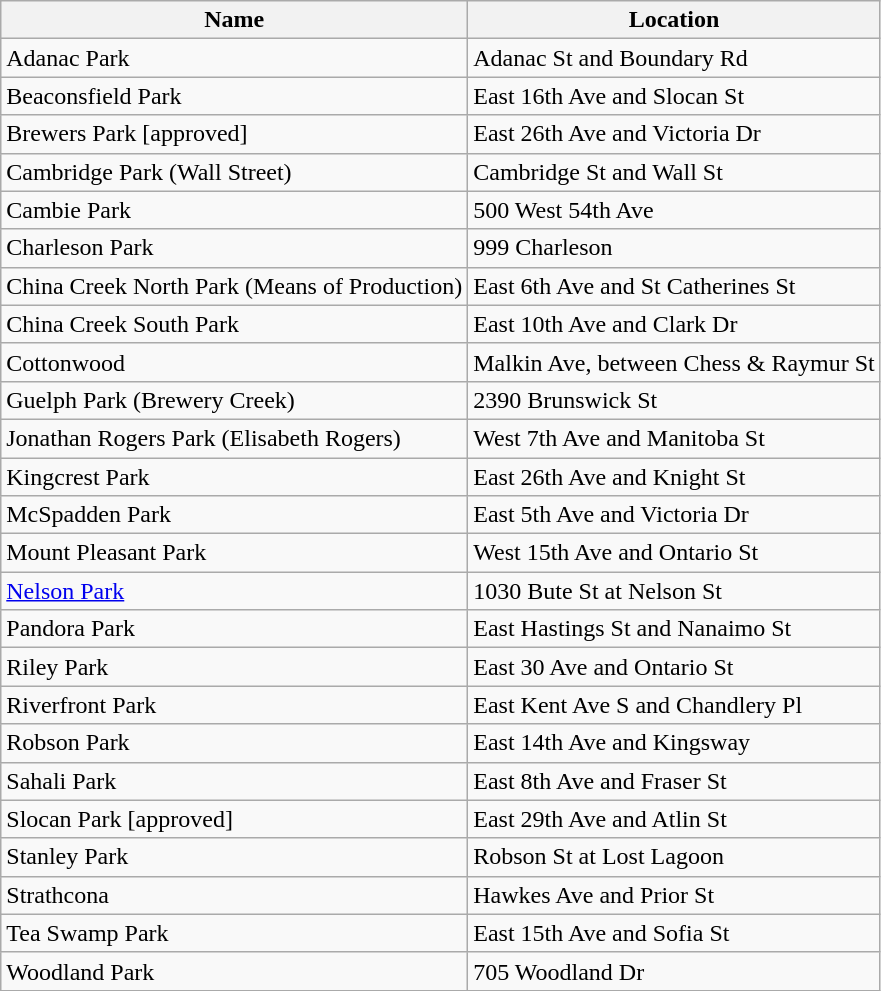<table class="wikitable sortable">
<tr>
<th>Name</th>
<th>Location</th>
</tr>
<tr>
<td>Adanac Park</td>
<td>Adanac St and Boundary Rd</td>
</tr>
<tr>
<td>Beaconsfield Park</td>
<td>East 16th Ave and Slocan St</td>
</tr>
<tr>
<td>Brewers Park [approved]</td>
<td>East 26th Ave and Victoria Dr</td>
</tr>
<tr>
<td>Cambridge Park (Wall Street)</td>
<td>Cambridge St and Wall St</td>
</tr>
<tr>
<td>Cambie Park</td>
<td>500 West 54th Ave</td>
</tr>
<tr>
<td>Charleson Park</td>
<td>999 Charleson</td>
</tr>
<tr>
<td>China Creek North Park (Means of Production)</td>
<td>East 6th Ave and St Catherines St</td>
</tr>
<tr>
<td>China Creek South Park</td>
<td>East 10th Ave and Clark Dr</td>
</tr>
<tr>
<td>Cottonwood</td>
<td>Malkin Ave, between Chess & Raymur St</td>
</tr>
<tr>
<td>Guelph Park (Brewery Creek)</td>
<td>2390 Brunswick St</td>
</tr>
<tr>
<td>Jonathan Rogers Park (Elisabeth Rogers)</td>
<td>West 7th Ave and Manitoba St</td>
</tr>
<tr>
<td>Kingcrest Park</td>
<td>East 26th Ave and Knight St</td>
</tr>
<tr>
<td>McSpadden Park</td>
<td>East 5th Ave and Victoria Dr</td>
</tr>
<tr>
<td>Mount Pleasant Park</td>
<td>West 15th Ave and Ontario St</td>
</tr>
<tr>
<td><a href='#'>Nelson Park</a></td>
<td>1030 Bute St at Nelson St</td>
</tr>
<tr>
<td>Pandora Park</td>
<td>East Hastings St and Nanaimo St</td>
</tr>
<tr>
<td>Riley Park</td>
<td>East 30 Ave and Ontario St</td>
</tr>
<tr>
<td>Riverfront Park</td>
<td>East Kent Ave S and Chandlery Pl</td>
</tr>
<tr>
<td>Robson Park</td>
<td>East 14th Ave and Kingsway</td>
</tr>
<tr>
<td>Sahali Park</td>
<td>East 8th Ave and Fraser St</td>
</tr>
<tr>
<td>Slocan Park [approved]</td>
<td>East 29th Ave and Atlin St</td>
</tr>
<tr>
<td>Stanley Park</td>
<td>Robson St at Lost Lagoon</td>
</tr>
<tr>
<td>Strathcona</td>
<td>Hawkes Ave and Prior St</td>
</tr>
<tr>
<td>Tea Swamp Park</td>
<td>East 15th Ave and Sofia St</td>
</tr>
<tr>
<td>Woodland Park</td>
<td>705 Woodland Dr</td>
</tr>
</table>
